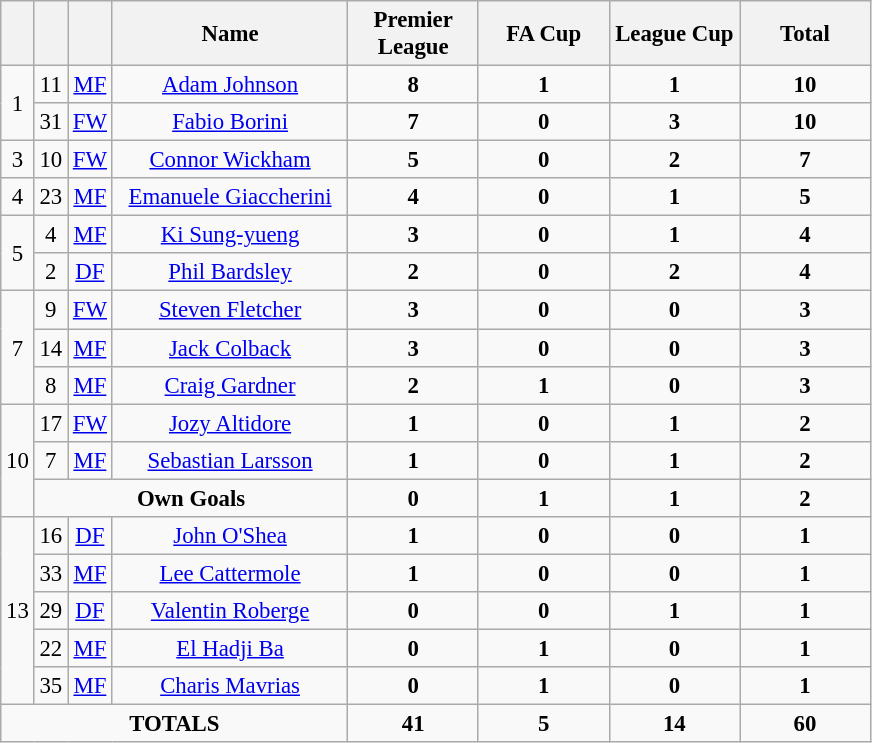<table class="wikitable sortable" style="font-size: 95%; text-align: center;">
<tr>
<th width=15></th>
<th width=15></th>
<th width=15></th>
<th width=150>Name</th>
<th width=80>Premier League</th>
<th width=80>FA Cup</th>
<th width=80>League Cup</th>
<th width=80>Total</th>
</tr>
<tr>
<td rowspan=2>1</td>
<td>11</td>
<td><a href='#'>MF</a></td>
<td><a href='#'>Adam Johnson</a></td>
<td><strong>8</strong></td>
<td><strong>1</strong></td>
<td><strong>1</strong></td>
<td><strong>10</strong></td>
</tr>
<tr>
<td>31</td>
<td><a href='#'>FW</a></td>
<td><a href='#'>Fabio Borini</a></td>
<td><strong>7</strong></td>
<td><strong>0</strong></td>
<td><strong>3</strong></td>
<td><strong>10</strong></td>
</tr>
<tr>
<td rowspan=1>3</td>
<td>10</td>
<td><a href='#'>FW</a></td>
<td><a href='#'>Connor Wickham</a></td>
<td><strong>5</strong></td>
<td><strong>0</strong></td>
<td><strong>2</strong></td>
<td><strong>7</strong></td>
</tr>
<tr>
<td rowspan=1>4</td>
<td>23</td>
<td><a href='#'>MF</a></td>
<td><a href='#'>Emanuele Giaccherini</a></td>
<td><strong>4</strong></td>
<td><strong>0</strong></td>
<td><strong>1</strong></td>
<td><strong>5</strong></td>
</tr>
<tr>
<td rowspan=2>5</td>
<td>4</td>
<td><a href='#'>MF</a></td>
<td><a href='#'>Ki Sung-yueng</a></td>
<td><strong>3</strong></td>
<td><strong>0</strong></td>
<td><strong>1</strong></td>
<td><strong>4</strong></td>
</tr>
<tr>
<td>2</td>
<td><a href='#'>DF</a></td>
<td><a href='#'>Phil Bardsley</a></td>
<td><strong>2</strong></td>
<td><strong>0</strong></td>
<td><strong>2</strong></td>
<td><strong>4</strong></td>
</tr>
<tr>
<td rowspan=3>7</td>
<td>9</td>
<td><a href='#'>FW</a></td>
<td><a href='#'>Steven Fletcher</a></td>
<td><strong>3</strong></td>
<td><strong>0</strong></td>
<td><strong>0</strong></td>
<td><strong>3</strong></td>
</tr>
<tr>
<td>14</td>
<td><a href='#'>MF</a></td>
<td><a href='#'>Jack Colback</a></td>
<td><strong>3</strong></td>
<td><strong>0</strong></td>
<td><strong>0</strong></td>
<td><strong>3</strong></td>
</tr>
<tr>
<td>8</td>
<td><a href='#'>MF</a></td>
<td><a href='#'>Craig Gardner</a></td>
<td><strong>2</strong></td>
<td><strong>1</strong></td>
<td><strong>0</strong></td>
<td><strong>3</strong></td>
</tr>
<tr>
<td rowspan=3>10</td>
<td>17</td>
<td><a href='#'>FW</a></td>
<td><a href='#'>Jozy Altidore</a></td>
<td><strong>1</strong></td>
<td><strong>0</strong></td>
<td><strong>1</strong></td>
<td><strong>2</strong></td>
</tr>
<tr>
<td>7</td>
<td><a href='#'>MF</a></td>
<td><a href='#'>Sebastian Larsson</a></td>
<td><strong>1</strong></td>
<td><strong>0</strong></td>
<td><strong>1</strong></td>
<td><strong>2</strong></td>
</tr>
<tr>
<td colspan="3"><strong>Own Goals</strong></td>
<td><strong>0</strong></td>
<td><strong>1</strong></td>
<td><strong>1</strong></td>
<td><strong>2</strong></td>
</tr>
<tr>
<td rowspan=5>13</td>
<td>16</td>
<td><a href='#'>DF</a></td>
<td><a href='#'>John O'Shea</a></td>
<td><strong>1</strong></td>
<td><strong>0</strong></td>
<td><strong>0</strong></td>
<td><strong>1</strong></td>
</tr>
<tr>
<td>33</td>
<td><a href='#'>MF</a></td>
<td><a href='#'>Lee Cattermole</a></td>
<td><strong>1</strong></td>
<td><strong>0</strong></td>
<td><strong>0</strong></td>
<td><strong>1</strong></td>
</tr>
<tr>
<td>29</td>
<td><a href='#'>DF</a></td>
<td><a href='#'>Valentin Roberge</a></td>
<td><strong>0</strong></td>
<td><strong>0</strong></td>
<td><strong>1</strong></td>
<td><strong>1</strong></td>
</tr>
<tr>
<td>22</td>
<td><a href='#'>MF</a></td>
<td><a href='#'>El Hadji Ba</a></td>
<td><strong>0</strong></td>
<td><strong>1</strong></td>
<td><strong>0</strong></td>
<td><strong>1</strong></td>
</tr>
<tr>
<td>35</td>
<td><a href='#'>MF</a></td>
<td><a href='#'>Charis Mavrias</a></td>
<td><strong>0</strong></td>
<td><strong>1</strong></td>
<td><strong>0</strong></td>
<td><strong>1</strong></td>
</tr>
<tr>
<td colspan="4"><strong>TOTALS</strong></td>
<td><strong>41</strong></td>
<td><strong>5</strong></td>
<td><strong>14</strong></td>
<td><strong>60</strong></td>
</tr>
</table>
